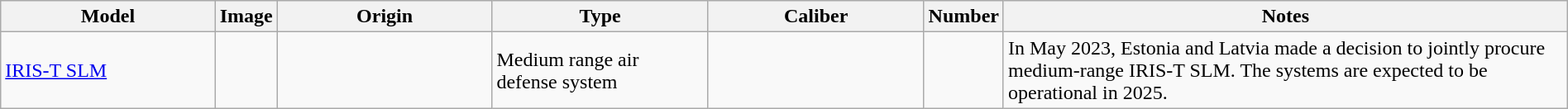<table class="wikitable" style="width:100%;">
<tr>
<th style="width:15%;">Model</th>
<th style="width:0%;">Image</th>
<th style="width:15%;">Origin</th>
<th style="width:15%;">Type</th>
<th style="width:15%;">Caliber</th>
<th>Number</th>
<th style="width:40%;">Notes</th>
</tr>
<tr>
<td><a href='#'>IRIS-T SLM</a></td>
<td></td>
<td></td>
<td>Medium range air defense system</td>
<td></td>
<td></td>
<td>In May 2023, Estonia and Latvia made a decision to jointly procure medium-range IRIS-T SLM. The systems are expected to be operational in 2025.</td>
</tr>
</table>
